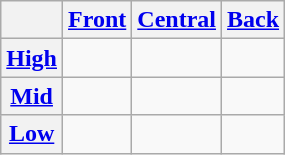<table class=wikitable style=text-align:center>
<tr>
<th></th>
<th><a href='#'>Front</a></th>
<th><a href='#'>Central</a></th>
<th><a href='#'>Back</a></th>
</tr>
<tr>
<th><a href='#'>High</a></th>
<td></td>
<td></td>
<td></td>
</tr>
<tr>
<th><a href='#'>Mid</a></th>
<td></td>
<td></td>
<td></td>
</tr>
<tr>
<th><a href='#'>Low</a></th>
<td></td>
<td></td>
<td></td>
</tr>
</table>
